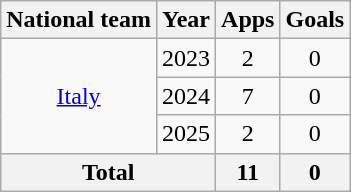<table class="wikitable" style="text-align:center">
<tr>
<th>National team</th>
<th>Year</th>
<th>Apps</th>
<th>Goals</th>
</tr>
<tr>
<td rowspan="3"><a href='#'>Italy</a></td>
<td>2023</td>
<td>2</td>
<td>0</td>
</tr>
<tr>
<td>2024</td>
<td>7</td>
<td>0</td>
</tr>
<tr>
<td>2025</td>
<td>2</td>
<td>0</td>
</tr>
<tr>
<th colspan="2">Total</th>
<th>11</th>
<th>0</th>
</tr>
</table>
